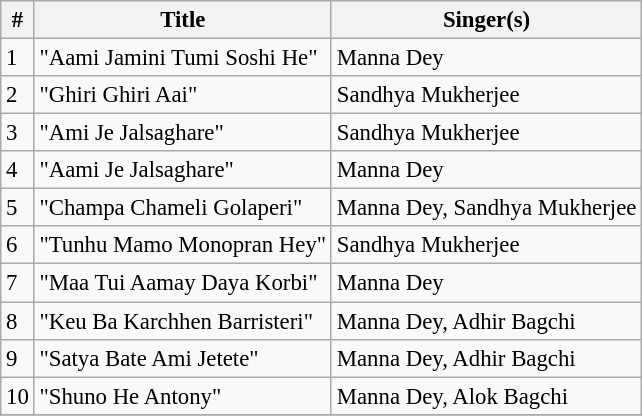<table class="wikitable" style="font-size:95%;">
<tr>
<th>#</th>
<th>Title</th>
<th>Singer(s)</th>
</tr>
<tr>
<td>1</td>
<td>"Aami Jamini Tumi Soshi He"</td>
<td>Manna Dey</td>
</tr>
<tr>
<td>2</td>
<td>"Ghiri Ghiri Aai"</td>
<td>Sandhya Mukherjee</td>
</tr>
<tr>
<td>3</td>
<td>"Ami Je Jalsaghare"</td>
<td>Sandhya Mukherjee</td>
</tr>
<tr>
<td>4</td>
<td>"Aami Je Jalsaghare"</td>
<td>Manna Dey</td>
</tr>
<tr>
<td>5</td>
<td>"Champa Chameli Golaperi"</td>
<td>Manna Dey, Sandhya Mukherjee</td>
</tr>
<tr>
<td>6</td>
<td>"Tunhu Mamo Monopran Hey"</td>
<td>Sandhya Mukherjee</td>
</tr>
<tr>
<td>7</td>
<td>"Maa Tui Aamay Daya Korbi"</td>
<td>Manna Dey</td>
</tr>
<tr>
<td>8</td>
<td>"Keu Ba Karchhen Barristeri"</td>
<td>Manna Dey, Adhir Bagchi</td>
</tr>
<tr>
<td>9</td>
<td>"Satya Bate Ami Jetete"</td>
<td>Manna Dey, Adhir Bagchi</td>
</tr>
<tr>
<td>10</td>
<td>"Shuno He Antony"</td>
<td>Manna Dey, Alok Bagchi</td>
</tr>
<tr>
</tr>
</table>
